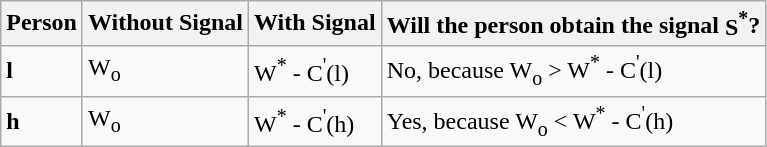<table class="wikitable">
<tr>
<th>Person</th>
<th>Without Signal</th>
<th>With Signal</th>
<th>Will the person obtain the signal <strong>S<sup>*</sup></strong>?</th>
</tr>
<tr>
<td><strong>l</strong></td>
<td>W<sub>o</sub></td>
<td>W<sup>*</sup> - C<sup>'</sup>(l)</td>
<td>No, because W<sub>o</sub> > W<sup>*</sup> - C<sup>'</sup>(l)</td>
</tr>
<tr>
<td><strong>h</strong></td>
<td>W<sub>o</sub></td>
<td>W<sup>*</sup> - C<sup>'</sup>(h)</td>
<td>Yes, because W<sub>o</sub> < W<sup>*</sup> - C<sup>'</sup>(h)</td>
</tr>
</table>
